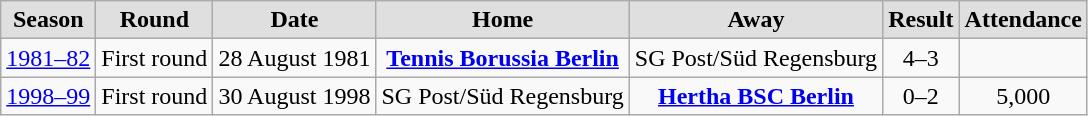<table class="wikitable">
<tr style="text-align:center; background:#dfdfdf;">
<td><strong>Season</strong></td>
<td><strong>Round</strong></td>
<td><strong>Date</strong></td>
<td><strong>Home</strong></td>
<td><strong>Away</strong></td>
<td><strong>Result</strong></td>
<td><strong>Attendance</strong></td>
</tr>
<tr style="text-align:center;">
<td><a href='#'>1981–82</a></td>
<td>First round</td>
<td>28 August 1981</td>
<td><strong><a href='#'>Tennis Borussia Berlin</a></strong></td>
<td>SG Post/Süd Regensburg</td>
<td>4–3</td>
<td></td>
</tr>
<tr style="text-align:center;">
<td><a href='#'>1998–99</a></td>
<td>First round</td>
<td>30 August 1998</td>
<td>SG Post/Süd Regensburg</td>
<td><strong><a href='#'>Hertha BSC Berlin</a></strong></td>
<td>0–2</td>
<td>5,000</td>
</tr>
</table>
